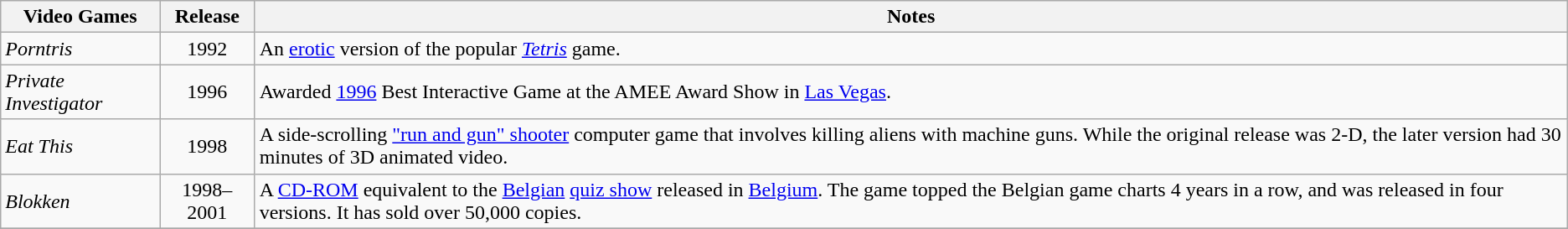<table class="wikitable" style="margin:left;">
<tr>
<th>Video Games</th>
<th>Release</th>
<th>Notes</th>
</tr>
<tr>
<td><em>Porntris</em></td>
<td style="text-align:center;">1992</td>
<td>An <a href='#'>erotic</a> version of the popular <em><a href='#'>Tetris</a></em> game.</td>
</tr>
<tr>
<td><em>Private Investigator</em></td>
<td style="text-align:center;">1996</td>
<td>Awarded <a href='#'>1996</a> Best Interactive Game at the AMEE Award Show in <a href='#'>Las Vegas</a>.</td>
</tr>
<tr>
<td><em>Eat This</em></td>
<td style="text-align:center;">1998</td>
<td>A side-scrolling <a href='#'>"run and gun" shooter</a> computer game that involves killing aliens with machine guns. While the original release was 2-D, the later version had 30 minutes of 3D animated video.</td>
</tr>
<tr>
<td><em>Blokken</em></td>
<td style="text-align:center;">1998–2001</td>
<td>A <a href='#'>CD-ROM</a> equivalent to the <a href='#'>Belgian</a> <a href='#'>quiz show</a> released in <a href='#'>Belgium</a>. The game topped the Belgian game charts 4 years in a row, and was released in four versions. It has sold over 50,000 copies.</td>
</tr>
<tr>
</tr>
</table>
